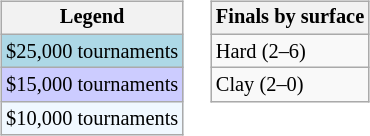<table>
<tr valign=top>
<td><br><table class=wikitable style="font-size:85%">
<tr>
<th>Legend</th>
</tr>
<tr style="background:lightblue;">
<td>$25,000 tournaments</td>
</tr>
<tr style="background:#ccccff;">
<td>$15,000 tournaments</td>
</tr>
<tr style="background:#f0f8ff;">
<td>$10,000 tournaments</td>
</tr>
</table>
</td>
<td><br><table class=wikitable style="font-size:85%">
<tr>
<th>Finals by surface</th>
</tr>
<tr>
<td>Hard (2–6)</td>
</tr>
<tr>
<td>Clay (2–0)</td>
</tr>
</table>
</td>
</tr>
</table>
